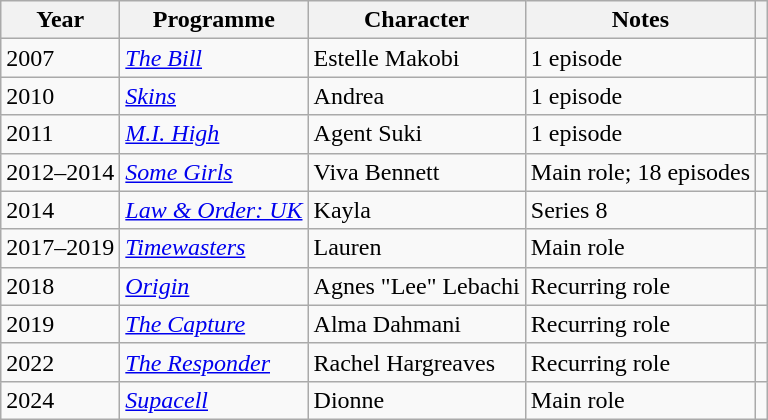<table class="wikitable">
<tr>
<th>Year</th>
<th>Programme</th>
<th>Character</th>
<th>Notes</th>
<th></th>
</tr>
<tr>
<td>2007</td>
<td><em><a href='#'>The Bill</a></em></td>
<td>Estelle Makobi</td>
<td>1 episode</td>
<td></td>
</tr>
<tr>
<td>2010</td>
<td><em><a href='#'>Skins</a></em></td>
<td>Andrea</td>
<td>1 episode</td>
<td></td>
</tr>
<tr>
<td>2011</td>
<td><em><a href='#'>M.I. High</a></em></td>
<td>Agent Suki</td>
<td>1 episode</td>
<td></td>
</tr>
<tr>
<td>2012–2014</td>
<td><em><a href='#'>Some Girls</a></em></td>
<td>Viva Bennett</td>
<td>Main role; 18 episodes</td>
<td></td>
</tr>
<tr>
<td>2014</td>
<td><em><a href='#'>Law & Order: UK</a></em></td>
<td>Kayla</td>
<td>Series 8</td>
<td></td>
</tr>
<tr>
<td>2017–2019</td>
<td><em><a href='#'>Timewasters</a></em></td>
<td>Lauren</td>
<td>Main role</td>
<td></td>
</tr>
<tr>
<td>2018</td>
<td><em><a href='#'>Origin</a></em></td>
<td>Agnes "Lee" Lebachi</td>
<td>Recurring role</td>
<td></td>
</tr>
<tr>
<td>2019</td>
<td><em><a href='#'>The Capture</a></em></td>
<td>Alma Dahmani</td>
<td>Recurring role</td>
<td></td>
</tr>
<tr>
<td>2022</td>
<td><em><a href='#'>The Responder</a></em></td>
<td>Rachel Hargreaves</td>
<td>Recurring role</td>
<td></td>
</tr>
<tr>
<td>2024</td>
<td><em><a href='#'>Supacell</a></em></td>
<td>Dionne</td>
<td>Main role</td>
<td></td>
</tr>
</table>
